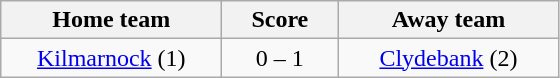<table class="wikitable" style="text-align: center">
<tr>
<th width=140>Home team</th>
<th width=70>Score</th>
<th width=140>Away team</th>
</tr>
<tr>
<td><a href='#'>Kilmarnock</a> (1)</td>
<td>0 – 1</td>
<td><a href='#'>Clydebank</a> (2)</td>
</tr>
</table>
